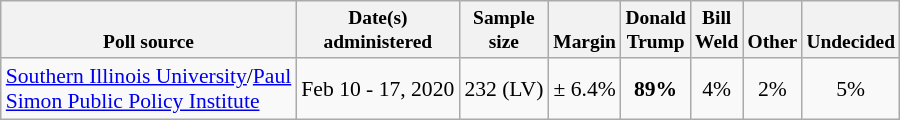<table class="wikitable" style="font-size:90%;text-align:center;">
<tr valign=bottom style="font-size:90%;">
<th>Poll source</th>
<th>Date(s)<br>administered</th>
<th>Sample<br>size</th>
<th>Margin<br></th>
<th>Donald<br>Trump</th>
<th>Bill<br>Weld</th>
<th>Other</th>
<th>Undecided</th>
</tr>
<tr>
<td style="text-align:left;"><a href='#'>Southern Illinois University</a>/<a href='#'>Paul<br>Simon Public Policy Institute</a></td>
<td>Feb 10 - 17, 2020</td>
<td>232 (LV)</td>
<td>± 6.4%</td>
<td><strong>89%</strong></td>
<td>4%</td>
<td>2%</td>
<td>5%</td>
</tr>
</table>
